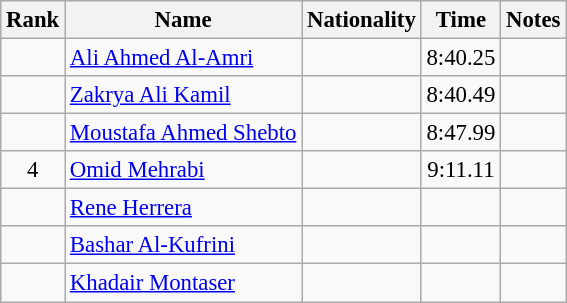<table class="wikitable sortable" style="text-align:center;font-size:95%">
<tr>
<th>Rank</th>
<th>Name</th>
<th>Nationality</th>
<th>Time</th>
<th>Notes</th>
</tr>
<tr>
<td></td>
<td align=left><a href='#'>Ali Ahmed Al-Amri</a></td>
<td align=left></td>
<td>8:40.25</td>
<td></td>
</tr>
<tr>
<td></td>
<td align=left><a href='#'>Zakrya Ali Kamil</a></td>
<td align=left></td>
<td>8:40.49</td>
<td></td>
</tr>
<tr>
<td></td>
<td align=left><a href='#'>Moustafa Ahmed Shebto</a></td>
<td align=left></td>
<td>8:47.99</td>
<td></td>
</tr>
<tr>
<td>4</td>
<td align=left><a href='#'>Omid Mehrabi</a></td>
<td align=left></td>
<td>9:11.11</td>
<td></td>
</tr>
<tr>
<td></td>
<td align=left><a href='#'>Rene Herrera</a></td>
<td align=left></td>
<td></td>
<td></td>
</tr>
<tr>
<td></td>
<td align=left><a href='#'>Bashar Al-Kufrini</a></td>
<td align=left></td>
<td></td>
<td></td>
</tr>
<tr>
<td></td>
<td align=left><a href='#'>Khadair Montaser</a></td>
<td align=left></td>
<td></td>
<td></td>
</tr>
</table>
